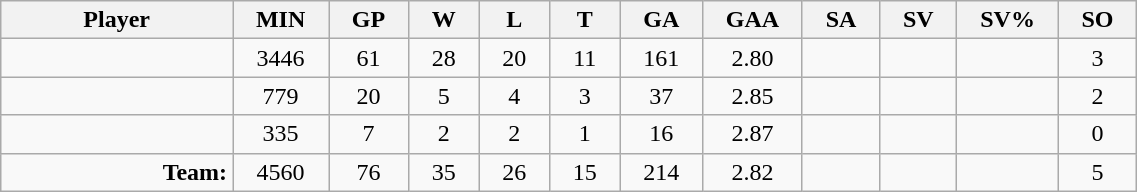<table class="wikitable sortable" width="60%">
<tr>
<th bgcolor="#DDDDFF" width="10%">Player</th>
<th width="3%" bgcolor="#DDDDFF">MIN</th>
<th width="3%" bgcolor="#DDDDFF">GP</th>
<th width="3%" bgcolor="#DDDDFF">W</th>
<th width="3%" bgcolor="#DDDDFF">L</th>
<th width="3%" bgcolor="#DDDDFF">T</th>
<th width="3%" bgcolor="#DDDDFF">GA</th>
<th width="3%" bgcolor="#DDDDFF">GAA</th>
<th width="3%" bgcolor="#DDDDFF">SA</th>
<th width="3%" bgcolor="#DDDDFF">SV</th>
<th width="3%" bgcolor="#DDDDFF">SV%</th>
<th width="3%" bgcolor="#DDDDFF">SO</th>
</tr>
<tr align="center">
<td align="right"></td>
<td>3446</td>
<td>61</td>
<td>28</td>
<td>20</td>
<td>11</td>
<td>161</td>
<td>2.80</td>
<td></td>
<td></td>
<td></td>
<td>3</td>
</tr>
<tr align="center">
<td align="right"></td>
<td>779</td>
<td>20</td>
<td>5</td>
<td>4</td>
<td>3</td>
<td>37</td>
<td>2.85</td>
<td></td>
<td></td>
<td></td>
<td>2</td>
</tr>
<tr align="center">
<td align="right"></td>
<td>335</td>
<td>7</td>
<td>2</td>
<td>2</td>
<td>1</td>
<td>16</td>
<td>2.87</td>
<td></td>
<td></td>
<td></td>
<td>0</td>
</tr>
<tr align="center">
<td align="right"><strong>Team:</strong></td>
<td>4560</td>
<td>76</td>
<td>35</td>
<td>26</td>
<td>15</td>
<td>214</td>
<td>2.82</td>
<td></td>
<td></td>
<td></td>
<td>5</td>
</tr>
</table>
